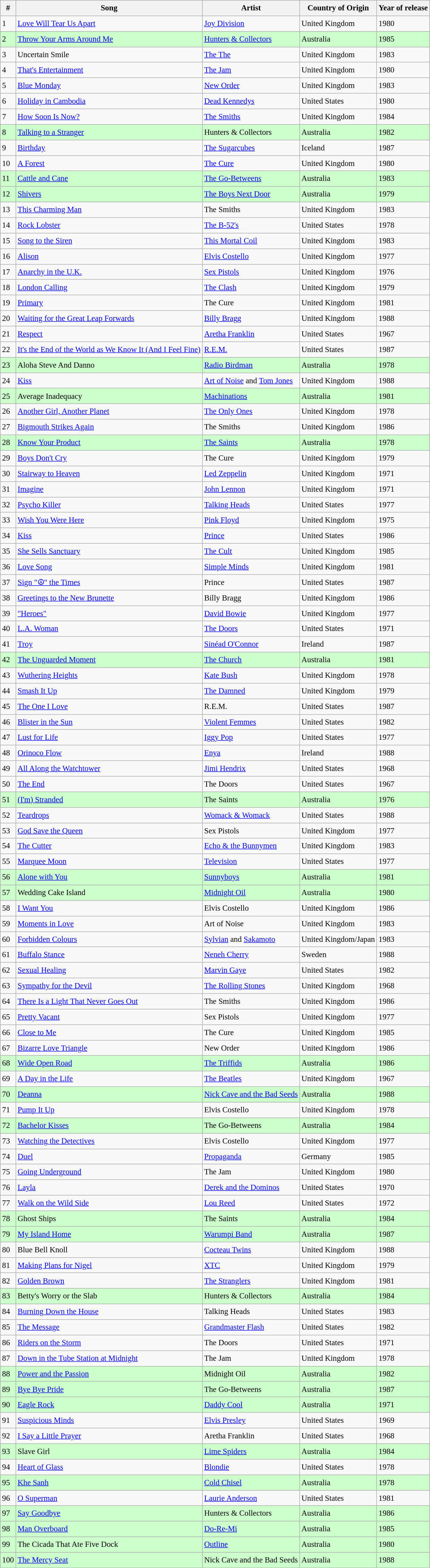<table class="wikitable sortable" style="font-size:0.95em;line-height:1.5em;">
<tr>
<th>#</th>
<th>Song</th>
<th>Artist</th>
<th>Country of Origin</th>
<th>Year of release</th>
</tr>
<tr>
<td>1</td>
<td><a href='#'>Love Will Tear Us Apart</a></td>
<td><a href='#'>Joy Division</a></td>
<td>United Kingdom</td>
<td>1980</td>
</tr>
<tr style="background:#ccffcc">
<td>2</td>
<td><a href='#'>Throw Your Arms Around Me</a></td>
<td><a href='#'>Hunters & Collectors</a></td>
<td>Australia</td>
<td>1985</td>
</tr>
<tr>
<td>3</td>
<td>Uncertain Smile</td>
<td><a href='#'>The The</a></td>
<td>United Kingdom</td>
<td>1983</td>
</tr>
<tr>
<td>4</td>
<td><a href='#'>That's Entertainment</a></td>
<td><a href='#'>The Jam</a></td>
<td>United Kingdom</td>
<td>1980</td>
</tr>
<tr>
<td>5</td>
<td><a href='#'>Blue Monday</a></td>
<td><a href='#'>New Order</a></td>
<td>United Kingdom</td>
<td>1983</td>
</tr>
<tr>
<td>6</td>
<td><a href='#'>Holiday in Cambodia</a></td>
<td><a href='#'>Dead Kennedys</a></td>
<td>United States</td>
<td>1980</td>
</tr>
<tr>
<td>7</td>
<td><a href='#'>How Soon Is Now?</a></td>
<td><a href='#'>The Smiths</a></td>
<td>United Kingdom</td>
<td>1984</td>
</tr>
<tr style="background:#ccffcc">
<td>8</td>
<td><a href='#'>Talking to a Stranger</a></td>
<td>Hunters & Collectors</td>
<td>Australia</td>
<td>1982</td>
</tr>
<tr>
<td>9</td>
<td><a href='#'>Birthday</a></td>
<td><a href='#'>The Sugarcubes</a></td>
<td>Iceland</td>
<td>1987</td>
</tr>
<tr>
<td>10</td>
<td><a href='#'>A Forest</a></td>
<td><a href='#'>The Cure</a></td>
<td>United Kingdom</td>
<td>1980</td>
</tr>
<tr style="background:#ccffcc">
<td>11</td>
<td><a href='#'>Cattle and Cane</a></td>
<td><a href='#'>The Go-Betweens</a></td>
<td>Australia</td>
<td>1983</td>
</tr>
<tr style="background:#ccffcc">
<td>12</td>
<td><a href='#'>Shivers</a></td>
<td><a href='#'>The Boys Next Door</a></td>
<td>Australia</td>
<td>1979</td>
</tr>
<tr>
<td>13</td>
<td><a href='#'>This Charming Man</a></td>
<td>The Smiths</td>
<td>United Kingdom</td>
<td>1983</td>
</tr>
<tr>
<td>14</td>
<td><a href='#'>Rock Lobster</a></td>
<td><a href='#'>The B-52's</a></td>
<td>United States</td>
<td>1978</td>
</tr>
<tr>
<td>15</td>
<td><a href='#'>Song to the Siren</a></td>
<td><a href='#'>This Mortal Coil</a></td>
<td>United Kingdom</td>
<td>1983</td>
</tr>
<tr>
<td>16</td>
<td><a href='#'>Alison</a></td>
<td><a href='#'>Elvis Costello</a></td>
<td>United Kingdom</td>
<td>1977</td>
</tr>
<tr>
<td>17</td>
<td><a href='#'>Anarchy in the U.K.</a></td>
<td><a href='#'>Sex Pistols</a></td>
<td>United Kingdom</td>
<td>1976</td>
</tr>
<tr>
<td>18</td>
<td><a href='#'>London Calling</a></td>
<td><a href='#'>The Clash</a></td>
<td>United Kingdom</td>
<td>1979</td>
</tr>
<tr>
<td>19</td>
<td><a href='#'>Primary</a></td>
<td>The Cure</td>
<td>United Kingdom</td>
<td>1981</td>
</tr>
<tr>
<td>20</td>
<td><a href='#'>Waiting for the Great Leap Forwards</a></td>
<td><a href='#'>Billy Bragg</a></td>
<td>United Kingdom</td>
<td>1988</td>
</tr>
<tr>
<td>21</td>
<td><a href='#'>Respect</a></td>
<td><a href='#'>Aretha Franklin</a></td>
<td>United States</td>
<td>1967</td>
</tr>
<tr>
<td>22</td>
<td><a href='#'>It's the End of the World as We Know It (And I Feel Fine)</a></td>
<td><a href='#'>R.E.M.</a></td>
<td>United States</td>
<td>1987</td>
</tr>
<tr style="background:#ccffcc">
<td>23</td>
<td>Aloha Steve And Danno</td>
<td><a href='#'>Radio Birdman</a></td>
<td>Australia</td>
<td>1978</td>
</tr>
<tr>
<td>24</td>
<td><a href='#'>Kiss</a></td>
<td><a href='#'>Art of Noise</a> and <a href='#'>Tom Jones</a></td>
<td>United Kingdom</td>
<td>1988</td>
</tr>
<tr style="background:#ccffcc">
<td>25</td>
<td>Average Inadequacy</td>
<td><a href='#'>Machinations</a></td>
<td>Australia</td>
<td>1981</td>
</tr>
<tr>
<td>26</td>
<td><a href='#'>Another Girl, Another Planet</a></td>
<td><a href='#'>The Only Ones</a></td>
<td>United Kingdom</td>
<td>1978</td>
</tr>
<tr>
<td>27</td>
<td><a href='#'>Bigmouth Strikes Again</a></td>
<td>The Smiths</td>
<td>United Kingdom</td>
<td>1986</td>
</tr>
<tr style="background:#ccffcc">
<td>28</td>
<td><a href='#'>Know Your Product</a></td>
<td><a href='#'>The Saints</a></td>
<td>Australia</td>
<td>1978</td>
</tr>
<tr>
<td>29</td>
<td><a href='#'>Boys Don't Cry</a></td>
<td>The Cure</td>
<td>United Kingdom</td>
<td>1979</td>
</tr>
<tr>
<td>30</td>
<td><a href='#'>Stairway to Heaven</a></td>
<td><a href='#'>Led Zeppelin</a></td>
<td>United Kingdom</td>
<td>1971</td>
</tr>
<tr>
<td>31</td>
<td><a href='#'>Imagine</a></td>
<td><a href='#'>John Lennon</a></td>
<td>United Kingdom</td>
<td>1971</td>
</tr>
<tr>
<td>32</td>
<td><a href='#'>Psycho Killer</a></td>
<td><a href='#'>Talking Heads</a></td>
<td>United States</td>
<td>1977</td>
</tr>
<tr>
<td>33</td>
<td><a href='#'>Wish You Were Here</a></td>
<td><a href='#'>Pink Floyd</a></td>
<td>United Kingdom</td>
<td>1975</td>
</tr>
<tr>
<td>34</td>
<td><a href='#'>Kiss</a></td>
<td><a href='#'>Prince</a></td>
<td>United States</td>
<td>1986</td>
</tr>
<tr>
<td>35</td>
<td><a href='#'>She Sells Sanctuary</a></td>
<td><a href='#'>The Cult</a></td>
<td>United Kingdom</td>
<td>1985</td>
</tr>
<tr>
<td>36</td>
<td><a href='#'>Love Song</a></td>
<td><a href='#'>Simple Minds</a></td>
<td>United Kingdom</td>
<td>1981</td>
</tr>
<tr>
<td>37</td>
<td><a href='#'>Sign "☮" the Times</a></td>
<td>Prince</td>
<td>United States</td>
<td>1987</td>
</tr>
<tr>
<td>38</td>
<td><a href='#'>Greetings to the New Brunette</a></td>
<td>Billy Bragg</td>
<td>United Kingdom</td>
<td>1986</td>
</tr>
<tr>
<td>39</td>
<td><a href='#'>"Heroes"</a></td>
<td><a href='#'>David Bowie</a></td>
<td>United Kingdom</td>
<td>1977</td>
</tr>
<tr>
<td>40</td>
<td><a href='#'>L.A. Woman</a></td>
<td><a href='#'>The Doors</a></td>
<td>United States</td>
<td>1971</td>
</tr>
<tr>
<td>41</td>
<td><a href='#'>Troy</a></td>
<td><a href='#'>Sinéad O'Connor</a></td>
<td>Ireland</td>
<td>1987</td>
</tr>
<tr style="background:#ccffcc">
<td>42</td>
<td><a href='#'>The Unguarded Moment</a></td>
<td><a href='#'>The Church</a></td>
<td>Australia</td>
<td>1981</td>
</tr>
<tr>
<td>43</td>
<td><a href='#'>Wuthering Heights</a></td>
<td><a href='#'>Kate Bush</a></td>
<td>United Kingdom</td>
<td>1978</td>
</tr>
<tr>
<td>44</td>
<td><a href='#'>Smash It Up</a></td>
<td><a href='#'>The Damned</a></td>
<td>United Kingdom</td>
<td>1979</td>
</tr>
<tr>
<td>45</td>
<td><a href='#'>The One I Love</a></td>
<td>R.E.M.</td>
<td>United States</td>
<td>1987</td>
</tr>
<tr>
<td>46</td>
<td><a href='#'>Blister in the Sun</a></td>
<td><a href='#'>Violent Femmes</a></td>
<td>United States</td>
<td>1982</td>
</tr>
<tr>
<td>47</td>
<td><a href='#'>Lust for Life</a></td>
<td><a href='#'>Iggy Pop</a></td>
<td>United States</td>
<td>1977</td>
</tr>
<tr>
<td>48</td>
<td><a href='#'>Orinoco Flow</a></td>
<td><a href='#'>Enya</a></td>
<td>Ireland</td>
<td>1988</td>
</tr>
<tr>
<td>49</td>
<td><a href='#'>All Along the Watchtower</a></td>
<td><a href='#'>Jimi Hendrix</a></td>
<td>United States</td>
<td>1968</td>
</tr>
<tr>
<td>50</td>
<td><a href='#'>The End</a></td>
<td>The Doors</td>
<td>United States</td>
<td>1967</td>
</tr>
<tr style="background:#ccffcc">
<td>51</td>
<td><a href='#'>(I'm) Stranded</a></td>
<td>The Saints</td>
<td>Australia</td>
<td>1976</td>
</tr>
<tr>
<td>52</td>
<td><a href='#'>Teardrops</a></td>
<td><a href='#'>Womack & Womack</a></td>
<td>United States</td>
<td>1988</td>
</tr>
<tr>
<td>53</td>
<td><a href='#'>God Save the Queen</a></td>
<td>Sex Pistols</td>
<td>United Kingdom</td>
<td>1977</td>
</tr>
<tr>
<td>54</td>
<td><a href='#'>The Cutter</a></td>
<td><a href='#'>Echo & the Bunnymen</a></td>
<td>United Kingdom</td>
<td>1983</td>
</tr>
<tr>
<td>55</td>
<td><a href='#'>Marquee Moon</a></td>
<td><a href='#'>Television</a></td>
<td>United States</td>
<td>1977</td>
</tr>
<tr style="background:#ccffcc">
<td>56</td>
<td><a href='#'>Alone with You</a></td>
<td><a href='#'>Sunnyboys</a></td>
<td>Australia</td>
<td>1981</td>
</tr>
<tr style="background:#ccffcc">
<td>57</td>
<td>Wedding Cake Island</td>
<td><a href='#'>Midnight Oil</a></td>
<td>Australia</td>
<td>1980</td>
</tr>
<tr>
<td>58</td>
<td><a href='#'>I Want You</a></td>
<td>Elvis Costello</td>
<td>United Kingdom</td>
<td>1986</td>
</tr>
<tr>
<td>59</td>
<td><a href='#'>Moments in Love</a></td>
<td>Art of Noise</td>
<td>United Kingdom</td>
<td>1983</td>
</tr>
<tr>
<td>60</td>
<td><a href='#'>Forbidden Colours</a></td>
<td><a href='#'>Sylvian</a> and <a href='#'>Sakamoto</a></td>
<td>United Kingdom/Japan</td>
<td>1983</td>
</tr>
<tr>
<td>61</td>
<td><a href='#'>Buffalo Stance</a></td>
<td><a href='#'>Neneh Cherry</a></td>
<td>Sweden</td>
<td>1988</td>
</tr>
<tr>
<td>62</td>
<td><a href='#'>Sexual Healing</a></td>
<td><a href='#'>Marvin Gaye</a></td>
<td>United States</td>
<td>1982</td>
</tr>
<tr>
<td>63</td>
<td><a href='#'>Sympathy for the Devil</a></td>
<td><a href='#'>The Rolling Stones</a></td>
<td>United Kingdom</td>
<td>1968</td>
</tr>
<tr>
<td>64</td>
<td><a href='#'>There Is a Light That Never Goes Out</a></td>
<td>The Smiths</td>
<td>United Kingdom</td>
<td>1986</td>
</tr>
<tr>
<td>65</td>
<td><a href='#'>Pretty Vacant</a></td>
<td>Sex Pistols</td>
<td>United Kingdom</td>
<td>1977</td>
</tr>
<tr>
<td>66</td>
<td><a href='#'>Close to Me</a></td>
<td>The Cure</td>
<td>United Kingdom</td>
<td>1985</td>
</tr>
<tr>
<td>67</td>
<td><a href='#'>Bizarre Love Triangle</a></td>
<td>New Order</td>
<td>United Kingdom</td>
<td>1986</td>
</tr>
<tr style="background:#ccffcc">
<td>68</td>
<td><a href='#'>Wide Open Road</a></td>
<td><a href='#'>The Triffids</a></td>
<td>Australia</td>
<td>1986</td>
</tr>
<tr>
<td>69</td>
<td><a href='#'>A Day in the Life</a></td>
<td><a href='#'>The Beatles</a></td>
<td>United Kingdom</td>
<td>1967</td>
</tr>
<tr style="background:#ccffcc">
<td>70</td>
<td><a href='#'>Deanna</a></td>
<td><a href='#'>Nick Cave and the Bad Seeds</a></td>
<td>Australia</td>
<td>1988</td>
</tr>
<tr>
<td>71</td>
<td><a href='#'>Pump It Up</a></td>
<td>Elvis Costello</td>
<td>United Kingdom</td>
<td>1978</td>
</tr>
<tr style="background:#ccffcc">
<td>72</td>
<td><a href='#'>Bachelor Kisses</a></td>
<td>The Go-Betweens</td>
<td>Australia</td>
<td>1984</td>
</tr>
<tr>
<td>73</td>
<td><a href='#'>Watching the Detectives</a></td>
<td>Elvis Costello</td>
<td>United Kingdom</td>
<td>1977</td>
</tr>
<tr>
<td>74</td>
<td><a href='#'>Duel</a></td>
<td><a href='#'>Propaganda</a></td>
<td>Germany</td>
<td>1985</td>
</tr>
<tr>
<td>75</td>
<td><a href='#'>Going Underground</a></td>
<td>The Jam</td>
<td>United Kingdom</td>
<td>1980</td>
</tr>
<tr>
<td>76</td>
<td><a href='#'>Layla</a></td>
<td><a href='#'>Derek and the Dominos</a></td>
<td>United States</td>
<td>1970</td>
</tr>
<tr>
<td>77</td>
<td><a href='#'>Walk on the Wild Side</a></td>
<td><a href='#'>Lou Reed</a></td>
<td>United States</td>
<td>1972</td>
</tr>
<tr style="background:#ccffcc">
<td>78</td>
<td>Ghost Ships</td>
<td>The Saints</td>
<td>Australia</td>
<td>1984</td>
</tr>
<tr style="background:#ccffcc">
<td>79</td>
<td><a href='#'>My Island Home</a></td>
<td><a href='#'>Warumpi Band</a></td>
<td>Australia</td>
<td>1987</td>
</tr>
<tr>
<td>80</td>
<td>Blue Bell Knoll</td>
<td><a href='#'>Cocteau Twins</a></td>
<td>United Kingdom</td>
<td>1988</td>
</tr>
<tr>
<td>81</td>
<td><a href='#'>Making Plans for Nigel</a></td>
<td><a href='#'>XTC</a></td>
<td>United Kingdom</td>
<td>1979</td>
</tr>
<tr>
<td>82</td>
<td><a href='#'>Golden Brown</a></td>
<td><a href='#'>The Stranglers</a></td>
<td>United Kingdom</td>
<td>1981</td>
</tr>
<tr style="background:#ccffcc">
<td>83</td>
<td>Betty's Worry or the Slab</td>
<td>Hunters & Collectors</td>
<td>Australia</td>
<td>1984</td>
</tr>
<tr>
<td>84</td>
<td><a href='#'>Burning Down the House</a></td>
<td>Talking Heads</td>
<td>United States</td>
<td>1983</td>
</tr>
<tr>
<td>85</td>
<td><a href='#'>The Message</a></td>
<td><a href='#'>Grandmaster Flash</a></td>
<td>United States</td>
<td>1982</td>
</tr>
<tr>
<td>86</td>
<td><a href='#'>Riders on the Storm</a></td>
<td>The Doors</td>
<td>United States</td>
<td>1971</td>
</tr>
<tr>
<td>87</td>
<td><a href='#'>Down in the Tube Station at Midnight</a></td>
<td>The Jam</td>
<td>United Kingdom</td>
<td>1978</td>
</tr>
<tr style="background:#ccffcc">
<td>88</td>
<td><a href='#'>Power and the Passion</a></td>
<td>Midnight Oil</td>
<td>Australia</td>
<td>1982</td>
</tr>
<tr style="background:#ccffcc">
<td>89</td>
<td><a href='#'>Bye Bye Pride</a></td>
<td>The Go-Betweens</td>
<td>Australia</td>
<td>1987</td>
</tr>
<tr style="background:#ccffcc">
<td>90</td>
<td><a href='#'>Eagle Rock</a></td>
<td><a href='#'>Daddy Cool</a></td>
<td>Australia</td>
<td>1971</td>
</tr>
<tr>
<td>91</td>
<td><a href='#'>Suspicious Minds</a></td>
<td><a href='#'>Elvis Presley</a></td>
<td>United States</td>
<td>1969</td>
</tr>
<tr>
<td>92</td>
<td><a href='#'>I Say a Little Prayer</a></td>
<td>Aretha Franklin</td>
<td>United States</td>
<td>1968</td>
</tr>
<tr style="background:#ccffcc">
<td>93</td>
<td>Slave Girl</td>
<td><a href='#'>Lime Spiders</a></td>
<td>Australia</td>
<td>1984</td>
</tr>
<tr>
<td>94</td>
<td><a href='#'>Heart of Glass</a></td>
<td><a href='#'>Blondie</a></td>
<td>United States</td>
<td>1978</td>
</tr>
<tr style="background:#ccffcc">
<td>95</td>
<td><a href='#'>Khe Sanh</a></td>
<td><a href='#'>Cold Chisel</a></td>
<td>Australia</td>
<td>1978</td>
</tr>
<tr>
<td>96</td>
<td><a href='#'>O Superman</a></td>
<td><a href='#'>Laurie Anderson</a></td>
<td>United States</td>
<td>1981</td>
</tr>
<tr style="background:#ccffcc">
<td>97</td>
<td><a href='#'>Say Goodbye</a></td>
<td>Hunters & Collectors</td>
<td>Australia</td>
<td>1986</td>
</tr>
<tr style="background:#ccffcc">
<td>98</td>
<td><a href='#'>Man Overboard</a></td>
<td><a href='#'>Do-Re-Mi</a></td>
<td>Australia</td>
<td>1985</td>
</tr>
<tr style="background:#ccffcc">
<td>99</td>
<td>The Cicada That Ate Five Dock</td>
<td><a href='#'>Outline</a></td>
<td>Australia</td>
<td>1980</td>
</tr>
<tr style="background:#ccffcc">
<td>100</td>
<td><a href='#'>The Mercy Seat</a></td>
<td>Nick Cave and the Bad Seeds</td>
<td>Australia</td>
<td>1988</td>
</tr>
</table>
